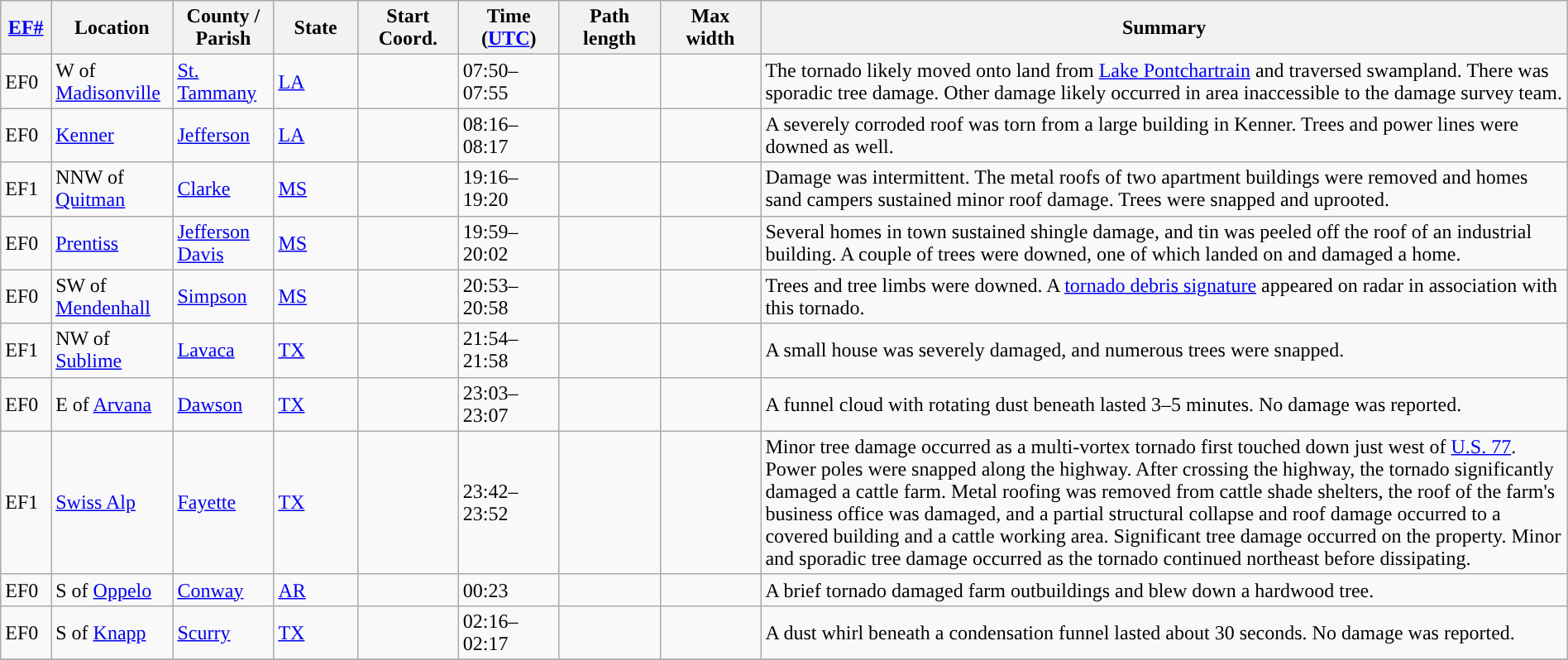<table class="wikitable sortable" style="width:100%;">
<tr>
<th scope="col"  style="width:3%; text-align:center;"><a href='#'>EF#</a></th>
<th scope="col"  style="width:7%; text-align:center;" class="unsortable">Location</th>
<th scope="col"  style="width:6%; text-align:center;" class="unsortable">County / Parish</th>
<th scope="col"  style="width:5%; text-align:center;">State</th>
<th scope="col"  style="width:6%; text-align:center;">Start Coord.</th>
<th scope="col"  style="width:6%; text-align:center;">Time (<a href='#'>UTC</a>)</th>
<th scope="col"  style="width:6%; text-align:center;">Path length</th>
<th scope="col"  style="width:6%; text-align:center;">Max width</th>
<th scope="col" class="unsortable" style="width:48%; text-align:center;">Summary</th>
</tr>
<tr>
<td>EF0</td>
<td>W of <a href='#'>Madisonville</a></td>
<td><a href='#'>St. Tammany</a></td>
<td><a href='#'>LA</a></td>
<td></td>
<td>07:50–07:55</td>
<td></td>
<td></td>
<td>The tornado likely moved onto land from <a href='#'>Lake Pontchartrain</a> and traversed swampland. There was sporadic tree damage. Other damage likely occurred in area inaccessible to the damage survey team.</td>
</tr>
<tr>
<td>EF0</td>
<td><a href='#'>Kenner</a></td>
<td><a href='#'>Jefferson</a></td>
<td><a href='#'>LA</a></td>
<td></td>
<td>08:16–08:17</td>
<td></td>
<td></td>
<td>A severely corroded roof was torn from a large building in Kenner. Trees and power lines were downed as well.</td>
</tr>
<tr>
<td>EF1</td>
<td>NNW of <a href='#'>Quitman</a></td>
<td><a href='#'>Clarke</a></td>
<td><a href='#'>MS</a></td>
<td></td>
<td>19:16–19:20</td>
<td></td>
<td></td>
<td>Damage was intermittent. The metal roofs of two apartment buildings were removed and homes sand campers sustained minor roof damage. Trees were snapped and uprooted.</td>
</tr>
<tr>
<td>EF0</td>
<td><a href='#'>Prentiss</a></td>
<td><a href='#'>Jefferson Davis</a></td>
<td><a href='#'>MS</a></td>
<td></td>
<td>19:59–20:02</td>
<td></td>
<td></td>
<td>Several homes in town sustained shingle damage, and tin was peeled off the roof of an industrial building. A couple of trees were downed, one of which landed on and damaged a home.</td>
</tr>
<tr>
<td>EF0</td>
<td>SW of <a href='#'>Mendenhall</a></td>
<td><a href='#'>Simpson</a></td>
<td><a href='#'>MS</a></td>
<td></td>
<td>20:53–20:58</td>
<td></td>
<td></td>
<td>Trees and tree limbs were downed. A <a href='#'>tornado debris signature</a> appeared on radar in association with this tornado.</td>
</tr>
<tr>
<td>EF1</td>
<td>NW of <a href='#'>Sublime</a></td>
<td><a href='#'>Lavaca</a></td>
<td><a href='#'>TX</a></td>
<td></td>
<td>21:54–21:58</td>
<td></td>
<td></td>
<td>A small house was severely damaged, and numerous trees were snapped.</td>
</tr>
<tr>
<td>EF0</td>
<td>E of <a href='#'>Arvana</a></td>
<td><a href='#'>Dawson</a></td>
<td><a href='#'>TX</a></td>
<td></td>
<td>23:03–23:07</td>
<td></td>
<td></td>
<td>A funnel cloud with rotating dust beneath lasted 3–5 minutes. No damage was reported.</td>
</tr>
<tr>
<td>EF1</td>
<td><a href='#'>Swiss Alp</a></td>
<td><a href='#'>Fayette</a></td>
<td><a href='#'>TX</a></td>
<td></td>
<td>23:42–23:52</td>
<td></td>
<td></td>
<td>Minor tree damage occurred as a multi-vortex tornado first touched down just west of <a href='#'>U.S. 77</a>. Power poles were snapped along the highway. After crossing the highway, the tornado significantly damaged a cattle farm. Metal roofing was removed from cattle shade shelters, the roof of the farm's business office was damaged, and a partial structural collapse and roof damage occurred to a covered building and a cattle working area. Significant tree damage occurred on the property. Minor and sporadic tree damage occurred as the tornado continued northeast before dissipating.</td>
</tr>
<tr>
<td>EF0</td>
<td>S of <a href='#'>Oppelo</a></td>
<td><a href='#'>Conway</a></td>
<td><a href='#'>AR</a></td>
<td></td>
<td>00:23</td>
<td></td>
<td></td>
<td>A brief tornado damaged farm outbuildings and blew down a hardwood tree.</td>
</tr>
<tr>
<td>EF0</td>
<td>S of <a href='#'>Knapp</a></td>
<td><a href='#'>Scurry</a></td>
<td><a href='#'>TX</a></td>
<td></td>
<td>02:16–02:17</td>
<td></td>
<td></td>
<td>A dust whirl beneath a condensation funnel lasted about 30 seconds. No damage was reported.</td>
</tr>
<tr>
</tr>
</table>
